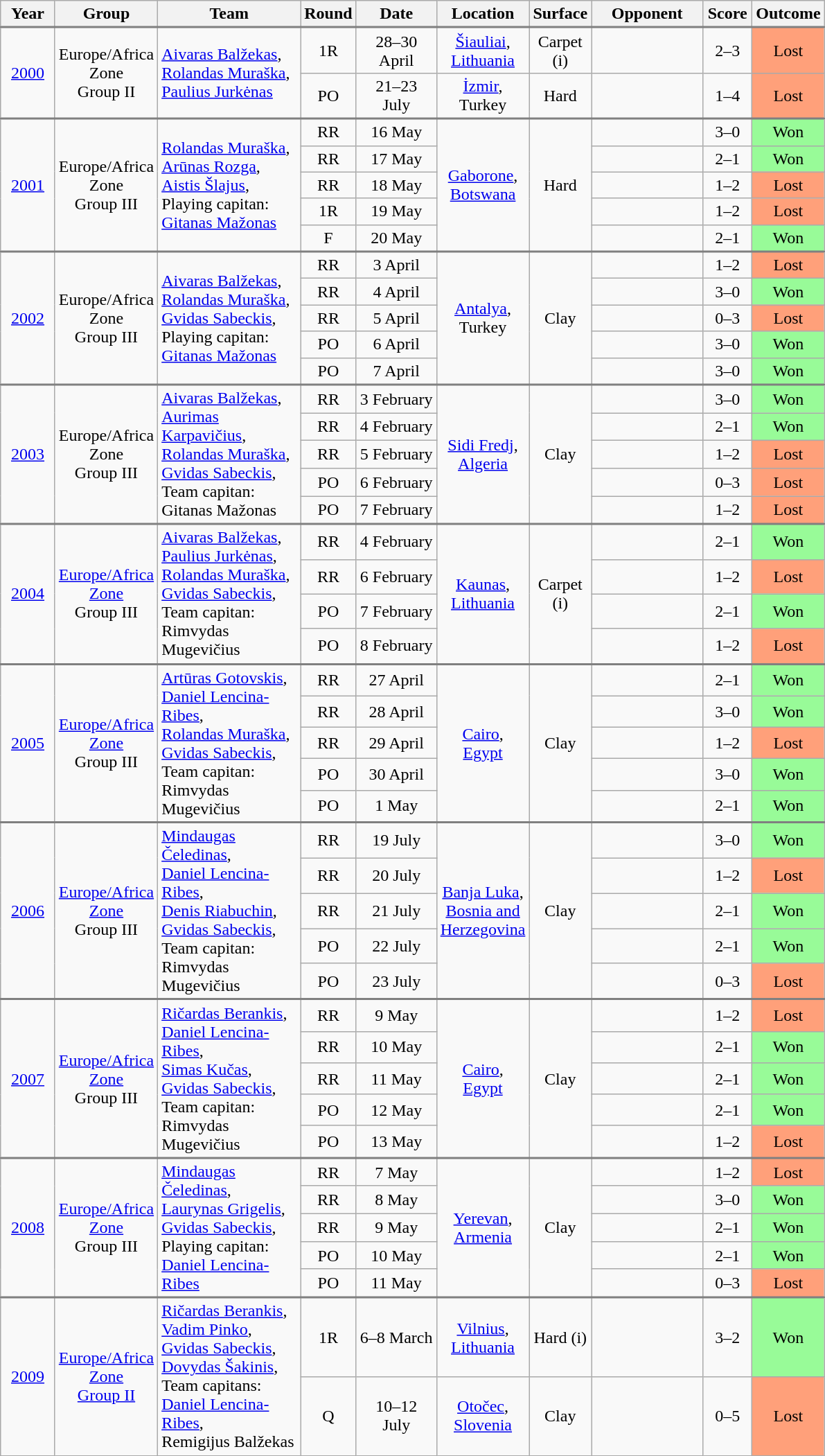<table class="wikitable collapsible collapsed" style=text-align:center>
<tr>
<th width=45>Year</th>
<th width=80>Group</th>
<th width=130>Team</th>
<th width=45>Round</th>
<th width=70>Date</th>
<th width=75>Location</th>
<th width=50>Surface</th>
<th width=100>Opponent</th>
<th width=40>Score</th>
<th>Outcome</th>
</tr>
<tr style="border-top:2px solid gray"  >
<td rowspan=2><a href='#'>2000</a></td>
<td rowspan=2>Europe/Africa Zone <br>Group II</td>
<td rowspan=2 align=left><a href='#'>Aivaras Balžekas</a>, <br><a href='#'>Rolandas Muraška</a>, <br><a href='#'>Paulius Jurkėnas</a></td>
<td>1R</td>
<td>28–30 April</td>
<td><a href='#'>Šiauliai</a>, <a href='#'>Lithuania</a></td>
<td>Carpet (i)</td>
<td align=left></td>
<td>2–3</td>
<td bgcolor=ffa07a>Lost</td>
</tr>
<tr>
<td>PO</td>
<td>21–23 July</td>
<td><a href='#'>İzmir</a>, Turkey</td>
<td>Hard</td>
<td align=left></td>
<td>1–4</td>
<td bgcolor=ffa07a>Lost</td>
</tr>
<tr style="border-top:2px solid gray"  >
<td rowspan=5><a href='#'>2001</a></td>
<td rowspan=5>Europe/Africa Zone <br>Group III</td>
<td rowspan=5 align=left><a href='#'>Rolandas Muraška</a>, <br><a href='#'>Arūnas Rozga</a>, <br><a href='#'>Aistis Šlajus</a>, <br>Playing capitan: <br><a href='#'>Gitanas Mažonas</a></td>
<td>RR</td>
<td>16 May</td>
<td rowspan=5><a href='#'>Gaborone</a>, <a href='#'>Botswana</a></td>
<td rowspan=5>Hard</td>
<td align=left></td>
<td>3–0</td>
<td bgcolor=98fb98>Won</td>
</tr>
<tr>
<td>RR</td>
<td>17 May</td>
<td align=left></td>
<td>2–1</td>
<td bgcolor=98fb98>Won</td>
</tr>
<tr>
<td>RR</td>
<td>18 May</td>
<td align=left></td>
<td>1–2</td>
<td bgcolor=ffa07a>Lost</td>
</tr>
<tr>
<td>1R</td>
<td>19 May</td>
<td align=left></td>
<td>1–2</td>
<td bgcolor=ffa07a>Lost</td>
</tr>
<tr>
<td>F</td>
<td>20 May</td>
<td align=left></td>
<td>2–1</td>
<td bgcolor=98fb98>Won</td>
</tr>
<tr style="border-top:2px solid gray"  >
<td rowspan=5><a href='#'>2002</a></td>
<td rowspan=5>Europe/Africa Zone <br>Group III</td>
<td rowspan=5 align=left><a href='#'>Aivaras Balžekas</a>, <br><a href='#'>Rolandas Muraška</a>, <br><a href='#'>Gvidas Sabeckis</a>, <br>Playing capitan: <br><a href='#'>Gitanas Mažonas</a></td>
<td>RR</td>
<td>3 April</td>
<td rowspan=5><a href='#'>Antalya</a>, Turkey</td>
<td rowspan=5>Clay</td>
<td align=left></td>
<td>1–2</td>
<td bgcolor=ffa07a>Lost</td>
</tr>
<tr>
<td>RR</td>
<td>4 April</td>
<td align=left></td>
<td>3–0</td>
<td bgcolor=98fb98>Won</td>
</tr>
<tr>
<td>RR</td>
<td>5 April</td>
<td align=left></td>
<td>0–3</td>
<td bgcolor=ffa07a>Lost</td>
</tr>
<tr>
<td>PO</td>
<td>6 April</td>
<td align=left></td>
<td>3–0</td>
<td bgcolor=98fb98>Won</td>
</tr>
<tr>
<td>PO</td>
<td>7 April</td>
<td align=left></td>
<td>3–0</td>
<td bgcolor=98fb98>Won</td>
</tr>
<tr style="border-top:2px solid gray"  >
<td rowspan=5><a href='#'>2003</a></td>
<td rowspan=5>Europe/Africa Zone <br>Group III</td>
<td rowspan=5 align=left><a href='#'>Aivaras Balžekas</a>, <br><a href='#'>Aurimas Karpavičius</a>, <br><a href='#'>Rolandas Muraška</a>, <br><a href='#'>Gvidas Sabeckis</a>, <br>Team capitan: <br>Gitanas Mažonas</td>
<td>RR</td>
<td>3 February</td>
<td rowspan=5><a href='#'>Sidi Fredj</a>, <a href='#'>Algeria</a></td>
<td rowspan=5>Clay</td>
<td align=left></td>
<td>3–0</td>
<td bgcolor=98fb98>Won</td>
</tr>
<tr>
<td>RR</td>
<td>4 February</td>
<td align=left></td>
<td>2–1</td>
<td bgcolor=98fb98>Won</td>
</tr>
<tr>
<td>RR</td>
<td>5 February</td>
<td align=left></td>
<td>1–2</td>
<td bgcolor=ffa07a>Lost</td>
</tr>
<tr>
<td>PO</td>
<td>6 February</td>
<td align=left></td>
<td>0–3</td>
<td bgcolor=ffa07a>Lost</td>
</tr>
<tr>
<td>PO</td>
<td>7 February</td>
<td align=left></td>
<td>1–2</td>
<td bgcolor=ffa07a>Lost</td>
</tr>
<tr style="border-top:2px solid gray"  >
<td rowspan=4><a href='#'>2004</a></td>
<td rowspan=4><a href='#'>Europe/Africa Zone</a> <br>Group III</td>
<td rowspan=4 align=left><a href='#'>Aivaras Balžekas</a>, <br><a href='#'>Paulius Jurkėnas</a>, <br><a href='#'>Rolandas Muraška</a>, <br><a href='#'>Gvidas Sabeckis</a>, <br>Team capitan: <br>Rimvydas Mugevičius</td>
<td>RR</td>
<td>4 February</td>
<td rowspan=4><a href='#'>Kaunas</a>, <a href='#'>Lithuania</a></td>
<td rowspan=4>Carpet (i)</td>
<td align=left></td>
<td>2–1</td>
<td bgcolor=98fb98>Won</td>
</tr>
<tr>
<td>RR</td>
<td>6 February</td>
<td align=left></td>
<td>1–2</td>
<td bgcolor=ffa07a>Lost</td>
</tr>
<tr>
<td>PO</td>
<td>7 February</td>
<td align=left></td>
<td>2–1</td>
<td bgcolor=98fb98>Won</td>
</tr>
<tr>
<td>PO</td>
<td>8 February</td>
<td align=left></td>
<td>1–2</td>
<td bgcolor=ffa07a>Lost</td>
</tr>
<tr style="border-top:2px solid gray"  >
<td rowspan=5><a href='#'>2005</a></td>
<td rowspan=5><a href='#'>Europe/Africa Zone</a> <br>Group III</td>
<td rowspan=5 align=left><a href='#'>Artūras Gotovskis</a>, <br><a href='#'>Daniel Lencina-Ribes</a>, <br><a href='#'>Rolandas Muraška</a>, <br><a href='#'>Gvidas Sabeckis</a>, <br>Team capitan: <br>Rimvydas Mugevičius</td>
<td>RR</td>
<td>27 April</td>
<td rowspan=5><a href='#'>Cairo</a>, <a href='#'>Egypt</a></td>
<td rowspan=5>Clay</td>
<td align=left></td>
<td>2–1</td>
<td bgcolor=98fb98>Won</td>
</tr>
<tr>
<td>RR</td>
<td>28 April</td>
<td align=left></td>
<td>3–0</td>
<td bgcolor=98fb98>Won</td>
</tr>
<tr>
<td>RR</td>
<td>29 April</td>
<td align=left></td>
<td>1–2</td>
<td bgcolor=ffa07a>Lost</td>
</tr>
<tr>
<td>PO</td>
<td>30 April</td>
<td align=left></td>
<td>3–0</td>
<td bgcolor=98fb98>Won</td>
</tr>
<tr>
<td>PO</td>
<td>1 May</td>
<td align=left></td>
<td>2–1</td>
<td bgcolor=98fb98>Won</td>
</tr>
<tr style="border-top:2px solid gray"  >
<td rowspan=5><a href='#'>2006</a></td>
<td rowspan=5><a href='#'>Europe/Africa Zone</a> <br>Group III</td>
<td rowspan=5 align=left><a href='#'>Mindaugas Čeledinas</a>, <br><a href='#'>Daniel Lencina-Ribes</a>, <br><a href='#'>Denis Riabuchin</a>, <br><a href='#'>Gvidas Sabeckis</a>, <br>Team capitan: <br>Rimvydas Mugevičius</td>
<td>RR</td>
<td>19 July</td>
<td rowspan=5><a href='#'>Banja Luka</a>, <a href='#'>Bosnia and Herzegovina</a></td>
<td rowspan=5>Clay</td>
<td align=left></td>
<td>3–0</td>
<td bgcolor=98fb98>Won</td>
</tr>
<tr>
<td>RR</td>
<td>20 July</td>
<td align=left></td>
<td>1–2</td>
<td bgcolor=ffa07a>Lost</td>
</tr>
<tr>
<td>RR</td>
<td>21 July</td>
<td align=left></td>
<td>2–1</td>
<td bgcolor=98fb98>Won</td>
</tr>
<tr>
<td>PO</td>
<td>22 July</td>
<td align=left></td>
<td>2–1</td>
<td bgcolor=98fb98>Won</td>
</tr>
<tr>
<td>PO</td>
<td>23 July</td>
<td align=left></td>
<td>0–3</td>
<td bgcolor=ffa07a>Lost</td>
</tr>
<tr style="border-top:2px solid gray"  >
<td rowspan=5><a href='#'>2007</a></td>
<td rowspan=5><a href='#'>Europe/Africa Zone</a> <br>Group III</td>
<td rowspan=5 align=left><a href='#'>Ričardas Berankis</a>, <br><a href='#'>Daniel Lencina-Ribes</a>, <br><a href='#'>Simas Kučas</a>, <br><a href='#'>Gvidas Sabeckis</a>, <br>Team capitan: <br>Rimvydas Mugevičius</td>
<td>RR</td>
<td>9 May</td>
<td rowspan=5><a href='#'>Cairo</a>, <a href='#'>Egypt</a></td>
<td rowspan=5>Clay</td>
<td align=left></td>
<td>1–2</td>
<td bgcolor=ffa07a>Lost</td>
</tr>
<tr>
<td>RR</td>
<td>10 May</td>
<td align=left></td>
<td>2–1</td>
<td bgcolor=98fb98>Won</td>
</tr>
<tr>
<td>RR</td>
<td>11 May</td>
<td align=left></td>
<td>2–1</td>
<td bgcolor=98fb98>Won</td>
</tr>
<tr>
<td>PO</td>
<td>12 May</td>
<td align=left></td>
<td>2–1</td>
<td bgcolor=98fb98>Won</td>
</tr>
<tr>
<td>PO</td>
<td>13 May</td>
<td align=left></td>
<td>1–2</td>
<td bgcolor=ffa07a>Lost</td>
</tr>
<tr style="border-top:2px solid gray"  >
<td rowspan=5><a href='#'>2008</a></td>
<td rowspan=5><a href='#'>Europe/Africa Zone</a> <br>Group III</td>
<td rowspan=5 align=left><a href='#'>Mindaugas Čeledinas</a>, <br><a href='#'>Laurynas Grigelis</a>, <br><a href='#'>Gvidas Sabeckis</a>, <br>Playing capitan: <br><a href='#'>Daniel Lencina-Ribes</a></td>
<td>RR</td>
<td>7 May</td>
<td rowspan=5><a href='#'>Yerevan</a>, <a href='#'>Armenia</a></td>
<td rowspan=5>Clay</td>
<td align=left></td>
<td>1–2</td>
<td bgcolor=ffa07a>Lost</td>
</tr>
<tr>
<td>RR</td>
<td>8 May</td>
<td align=left></td>
<td>3–0</td>
<td bgcolor=98fb98>Won</td>
</tr>
<tr>
<td>RR</td>
<td>9 May</td>
<td align=left></td>
<td>2–1</td>
<td bgcolor=98fb98>Won</td>
</tr>
<tr>
<td>PO</td>
<td>10 May</td>
<td align=left></td>
<td>2–1</td>
<td bgcolor=98fb98>Won</td>
</tr>
<tr>
<td>PO</td>
<td>11 May</td>
<td align=left></td>
<td>0–3</td>
<td bgcolor=ffa07a>Lost</td>
</tr>
<tr style="border-top:2px solid gray"  >
<td rowspan=2><a href='#'>2009</a></td>
<td rowspan=2><a href='#'>Europe/Africa Zone <br>Group II</a></td>
<td rowspan=2 align=left><a href='#'>Ričardas Berankis</a>, <br><a href='#'>Vadim Pinko</a>, <br><a href='#'>Gvidas Sabeckis</a>, <br><a href='#'>Dovydas Šakinis</a>, <br>Team capitans: <br><a href='#'>Daniel Lencina-Ribes</a>, <br>Remigijus Balžekas</td>
<td>1R</td>
<td>6–8 March</td>
<td><a href='#'>Vilnius</a>, <a href='#'>Lithuania</a></td>
<td>Hard (i)</td>
<td align=left></td>
<td>3–2</td>
<td bgcolor=98fb98>Won</td>
</tr>
<tr>
<td>Q</td>
<td>10–12 July</td>
<td><a href='#'>Otočec</a>, <a href='#'>Slovenia</a></td>
<td>Clay</td>
<td align=left></td>
<td>0–5</td>
<td bgcolor=ffa07a>Lost</td>
</tr>
</table>
